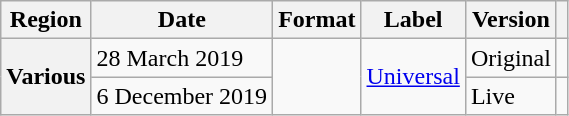<table class="wikitable plainrowheaders">
<tr>
<th scope="col">Region</th>
<th scope="col">Date</th>
<th scope="col">Format</th>
<th scope="col">Label</th>
<th scope="col">Version</th>
<th scope="col"></th>
</tr>
<tr>
<th rowspan="2" scope="row">Various</th>
<td>28 March 2019</td>
<td rowspan="2"></td>
<td rowspan="2"><a href='#'>Universal</a></td>
<td>Original</td>
<td></td>
</tr>
<tr>
<td>6 December 2019</td>
<td>Live</td>
<td></td>
</tr>
</table>
